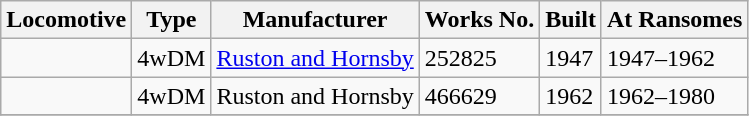<table class="wikitable sortable">
<tr>
<th>Locomotive</th>
<th>Type</th>
<th>Manufacturer</th>
<th>Works No.</th>
<th>Built</th>
<th>At Ransomes</th>
</tr>
<tr>
<td></td>
<td>4wDM</td>
<td><a href='#'>Ruston and Hornsby</a></td>
<td>252825</td>
<td>1947</td>
<td>1947–1962</td>
</tr>
<tr>
<td></td>
<td>4wDM</td>
<td>Ruston and Hornsby</td>
<td>466629</td>
<td>1962</td>
<td>1962–1980</td>
</tr>
<tr>
</tr>
</table>
